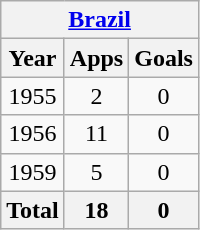<table class="wikitable" style="text-align:center">
<tr>
<th colspan=3><a href='#'>Brazil</a></th>
</tr>
<tr>
<th>Year</th>
<th>Apps</th>
<th>Goals</th>
</tr>
<tr>
<td>1955</td>
<td>2</td>
<td>0</td>
</tr>
<tr>
<td>1956</td>
<td>11</td>
<td>0</td>
</tr>
<tr>
<td>1959</td>
<td>5</td>
<td>0</td>
</tr>
<tr>
<th>Total</th>
<th>18</th>
<th>0</th>
</tr>
</table>
